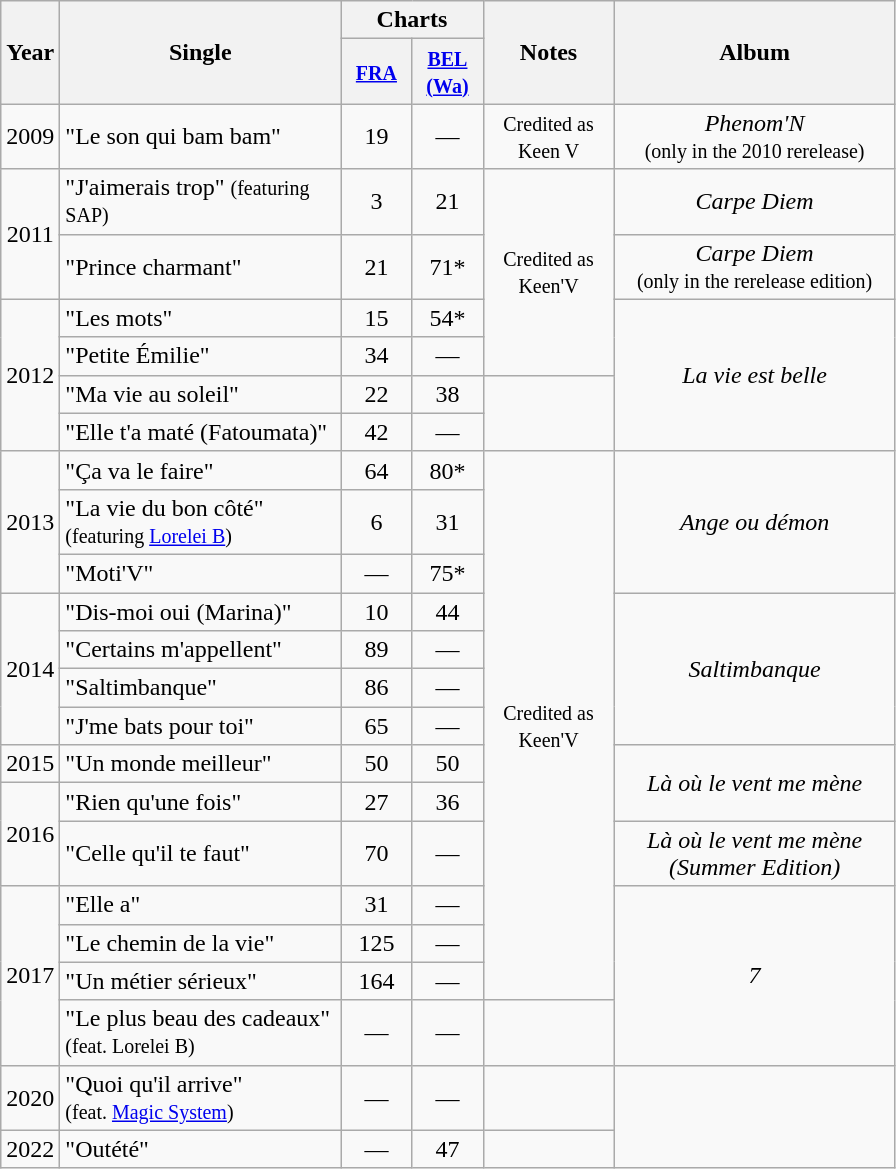<table class="wikitable">
<tr>
<th align="center" rowspan="2" width="10">Year</th>
<th align="center" rowspan="2" width="180">Single</th>
<th align="center" colspan="2">Charts</th>
<th align="center" rowspan="2" width="80">Notes</th>
<th align="center" rowspan="2" width="180">Album</th>
</tr>
<tr>
<th width="40"><small><a href='#'>FRA</a></small><br></th>
<th width="40"><small><a href='#'>BEL<br>(Wa)</a></small><br></th>
</tr>
<tr>
<td align="center">2009</td>
<td>"Le son qui bam bam"</td>
<td align="center">19</td>
<td align="center">—</td>
<td align="center"><small>Credited as Keen V</small></td>
<td align="center"><em>Phenom'N</em> <br><small>(only in the 2010 rerelease)</small></td>
</tr>
<tr>
<td align="center" rowspan="2">2011</td>
<td>"J'aimerais trop" <small>(featuring SAP)</small></td>
<td align="center">3</td>
<td align="center">21</td>
<td align="center" rowspan=4><small>Credited as Keen'V</small></td>
<td align="center"><em>Carpe Diem</em></td>
</tr>
<tr>
<td>"Prince charmant"</td>
<td align="center">21</td>
<td align="center">71*</td>
<td align="center"><em>Carpe Diem</em> <br><small>(only in the rerelease edition)</small></td>
</tr>
<tr>
<td align="center" rowspan=4>2012</td>
<td>"Les mots"</td>
<td align="center">15</td>
<td align="center">54*</td>
<td align="center" rowspan=4><em>La vie est belle</em></td>
</tr>
<tr>
<td>"Petite Émilie"</td>
<td align="center">34</td>
<td align="center">—</td>
</tr>
<tr>
<td>"Ma vie au soleil"</td>
<td align="center">22</td>
<td align="center">38</td>
</tr>
<tr>
<td>"Elle t'a maté (Fatoumata)"</td>
<td align="center">42</td>
<td align="center">—</td>
</tr>
<tr>
<td align="center" rowspan=3>2013</td>
<td>"Ça va le faire"</td>
<td align="center">64</td>
<td align="center">80*</td>
<td align="center" rowspan=13><small>Credited as Keen'V</small></td>
<td align="center" rowspan=3><em>Ange ou démon</em></td>
</tr>
<tr>
<td>"La vie du bon côté" <br> <small>(featuring <a href='#'>Lorelei B</a>)</small></td>
<td align="center">6</td>
<td align="center">31</td>
</tr>
<tr>
<td>"Moti'V"</td>
<td align="center">—</td>
<td align="center">75*</td>
</tr>
<tr>
<td align="center" rowspan=4>2014</td>
<td>"Dis-moi oui (Marina)"</td>
<td align="center">10</td>
<td align="center">44</td>
<td align="center" rowspan=4><em>Saltimbanque</em></td>
</tr>
<tr>
<td>"Certains m'appellent"</td>
<td align="center">89</td>
<td align="center">—</td>
</tr>
<tr>
<td>"Saltimbanque"</td>
<td align="center">86</td>
<td align="center">—</td>
</tr>
<tr>
<td>"J'me bats pour toi"</td>
<td align="center">65</td>
<td align="center">—</td>
</tr>
<tr>
<td align="center">2015</td>
<td>"Un monde meilleur"</td>
<td align="center">50</td>
<td align="center">50</td>
<td align="center" rowspan="2"><em>Là où le vent me mène</em></td>
</tr>
<tr>
<td align="center" rowspan="2">2016</td>
<td>"Rien qu'une fois"</td>
<td align="center">27</td>
<td align="center">36</td>
</tr>
<tr>
<td>"Celle qu'il te faut" <br></td>
<td align="center">70</td>
<td align="center">—</td>
<td align="center"><em>Là où le vent me mène (Summer Edition)</em></td>
</tr>
<tr>
<td align="center" rowspan="4">2017</td>
<td>"Elle a"</td>
<td align="center">31</td>
<td align="center">—</td>
<td align="center" rowspan="4"><em>7</em></td>
</tr>
<tr>
<td>"Le chemin de la vie"</td>
<td align="center">125</td>
<td align="center">—</td>
</tr>
<tr>
<td>"Un métier sérieux"</td>
<td align="center">164<br></td>
<td align="center">—</td>
</tr>
<tr>
<td>"Le plus beau des cadeaux"<br><small>(feat. Lorelei B)</small></td>
<td align="center">—</td>
<td align="center">—</td>
</tr>
<tr>
<td align="center">2020</td>
<td>"Quoi qu'il arrive"<br><small>(feat. <a href='#'>Magic System</a>)</small></td>
<td align="center">—</td>
<td align="center">—</td>
<td align="center"></td>
</tr>
<tr>
<td align="center">2022</td>
<td>"Outété"</td>
<td align="center">—</td>
<td align="center">47</td>
<td align="center"></td>
</tr>
</table>
